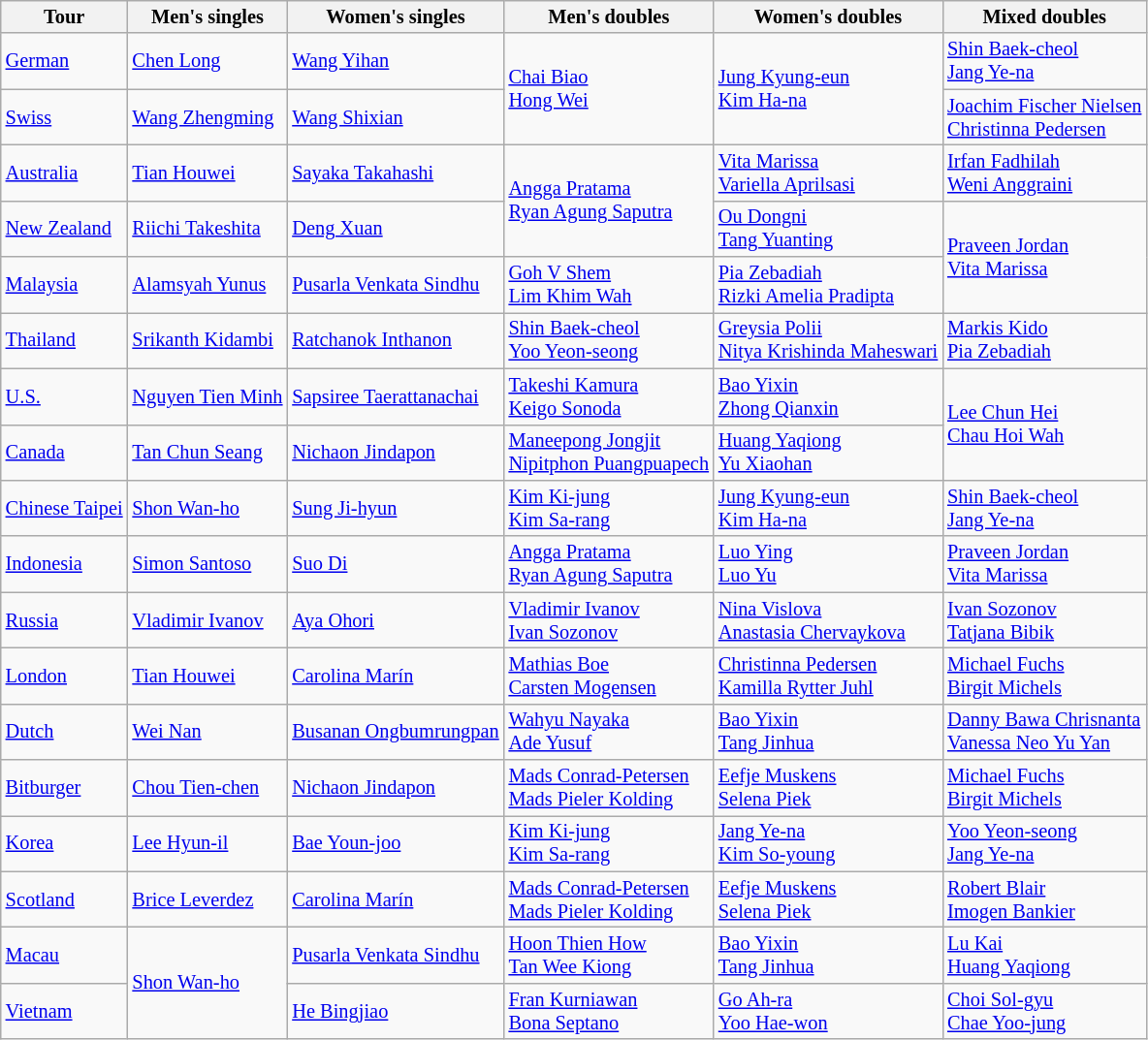<table class=wikitable style="font-size:85%">
<tr>
<th>Tour</th>
<th>Men's singles</th>
<th>Women's singles</th>
<th>Men's doubles</th>
<th>Women's doubles</th>
<th>Mixed doubles</th>
</tr>
<tr>
<td><a href='#'>German</a></td>
<td> <a href='#'>Chen Long</a></td>
<td> <a href='#'>Wang Yihan</a></td>
<td rowspan="2"> <a href='#'>Chai Biao</a><br> <a href='#'>Hong Wei</a></td>
<td rowspan="2"> <a href='#'>Jung Kyung-eun</a><br> <a href='#'>Kim Ha-na</a></td>
<td> <a href='#'>Shin Baek-cheol</a><br> <a href='#'>Jang Ye-na</a></td>
</tr>
<tr>
<td><a href='#'>Swiss</a></td>
<td> <a href='#'>Wang Zhengming</a></td>
<td> <a href='#'>Wang Shixian</a></td>
<td> <a href='#'>Joachim Fischer Nielsen</a><br> <a href='#'>Christinna Pedersen</a></td>
</tr>
<tr>
<td><a href='#'>Australia</a></td>
<td> <a href='#'>Tian Houwei</a></td>
<td> <a href='#'>Sayaka Takahashi</a></td>
<td rowspan="2"> <a href='#'>Angga Pratama</a><br> <a href='#'>Ryan Agung Saputra</a></td>
<td> <a href='#'>Vita Marissa</a><br> <a href='#'>Variella Aprilsasi</a></td>
<td> <a href='#'>Irfan Fadhilah</a><br> <a href='#'>Weni Anggraini</a></td>
</tr>
<tr>
<td><a href='#'>New Zealand</a></td>
<td> <a href='#'>Riichi Takeshita</a></td>
<td> <a href='#'>Deng Xuan</a></td>
<td> <a href='#'>Ou Dongni</a><br> <a href='#'>Tang Yuanting</a></td>
<td rowspan="2"> <a href='#'>Praveen Jordan</a><br> <a href='#'>Vita Marissa</a></td>
</tr>
<tr>
<td><a href='#'>Malaysia</a></td>
<td> <a href='#'>Alamsyah Yunus</a></td>
<td> <a href='#'>Pusarla Venkata Sindhu</a></td>
<td> <a href='#'>Goh V Shem</a><br> <a href='#'>Lim Khim Wah</a></td>
<td> <a href='#'>Pia Zebadiah</a><br> <a href='#'>Rizki Amelia Pradipta</a></td>
</tr>
<tr>
<td><a href='#'>Thailand</a></td>
<td> <a href='#'>Srikanth Kidambi</a></td>
<td> <a href='#'>Ratchanok Inthanon</a></td>
<td> <a href='#'>Shin Baek-cheol</a><br> <a href='#'>Yoo Yeon-seong</a></td>
<td> <a href='#'>Greysia Polii</a><br> <a href='#'>Nitya Krishinda Maheswari</a></td>
<td> <a href='#'>Markis Kido</a><br> <a href='#'>Pia Zebadiah</a></td>
</tr>
<tr>
<td><a href='#'>U.S.</a></td>
<td> <a href='#'>Nguyen Tien Minh</a></td>
<td> <a href='#'>Sapsiree Taerattanachai</a></td>
<td> <a href='#'>Takeshi Kamura</a><br> <a href='#'>Keigo Sonoda</a></td>
<td> <a href='#'>Bao Yixin</a><br> <a href='#'>Zhong Qianxin</a></td>
<td rowspan="2"> <a href='#'>Lee Chun Hei</a><br> <a href='#'>Chau Hoi Wah</a></td>
</tr>
<tr>
<td><a href='#'>Canada</a></td>
<td> <a href='#'>Tan Chun Seang</a></td>
<td> <a href='#'>Nichaon Jindapon</a></td>
<td> <a href='#'>Maneepong Jongjit</a><br> <a href='#'>Nipitphon Puangpuapech</a></td>
<td> <a href='#'>Huang Yaqiong</a><br> <a href='#'>Yu Xiaohan</a></td>
</tr>
<tr>
<td><a href='#'>Chinese Taipei</a></td>
<td> <a href='#'>Shon Wan-ho</a></td>
<td> <a href='#'>Sung Ji-hyun</a></td>
<td> <a href='#'>Kim Ki-jung</a><br> <a href='#'>Kim Sa-rang</a></td>
<td> <a href='#'>Jung Kyung-eun</a><br> <a href='#'>Kim Ha-na</a></td>
<td> <a href='#'>Shin Baek-cheol</a><br> <a href='#'>Jang Ye-na</a></td>
</tr>
<tr>
<td><a href='#'>Indonesia</a></td>
<td> <a href='#'>Simon Santoso</a></td>
<td> <a href='#'>Suo Di</a></td>
<td> <a href='#'>Angga Pratama</a><br> <a href='#'>Ryan Agung Saputra</a></td>
<td> <a href='#'>Luo Ying</a><br> <a href='#'>Luo Yu</a></td>
<td> <a href='#'>Praveen Jordan</a><br> <a href='#'>Vita Marissa</a></td>
</tr>
<tr>
<td><a href='#'>Russia</a></td>
<td> <a href='#'>Vladimir Ivanov</a></td>
<td> <a href='#'>Aya Ohori</a></td>
<td> <a href='#'>Vladimir Ivanov</a><br> <a href='#'>Ivan Sozonov</a></td>
<td> <a href='#'>Nina Vislova</a><br> <a href='#'>Anastasia Chervaykova</a></td>
<td> <a href='#'>Ivan Sozonov</a><br> <a href='#'>Tatjana Bibik</a></td>
</tr>
<tr>
<td><a href='#'>London</a></td>
<td> <a href='#'>Tian Houwei</a></td>
<td> <a href='#'>Carolina Marín</a></td>
<td> <a href='#'>Mathias Boe</a><br> <a href='#'>Carsten Mogensen</a></td>
<td> <a href='#'>Christinna Pedersen</a><br> <a href='#'>Kamilla Rytter Juhl</a></td>
<td> <a href='#'>Michael Fuchs</a><br> <a href='#'>Birgit Michels</a></td>
</tr>
<tr>
<td><a href='#'>Dutch</a></td>
<td> <a href='#'>Wei Nan</a></td>
<td> <a href='#'>Busanan Ongbumrungpan</a></td>
<td> <a href='#'>Wahyu Nayaka</a><br> <a href='#'>Ade Yusuf</a></td>
<td> <a href='#'>Bao Yixin</a><br> <a href='#'>Tang Jinhua</a></td>
<td> <a href='#'>Danny Bawa Chrisnanta</a><br> <a href='#'>Vanessa Neo Yu Yan</a></td>
</tr>
<tr>
<td><a href='#'>Bitburger</a></td>
<td> <a href='#'>Chou Tien-chen</a></td>
<td> <a href='#'>Nichaon Jindapon</a></td>
<td> <a href='#'>Mads Conrad-Petersen</a><br> <a href='#'>Mads Pieler Kolding</a></td>
<td> <a href='#'>Eefje Muskens</a><br> <a href='#'>Selena Piek</a></td>
<td> <a href='#'>Michael Fuchs</a><br> <a href='#'>Birgit Michels</a></td>
</tr>
<tr>
<td><a href='#'>Korea</a></td>
<td> <a href='#'>Lee Hyun-il</a></td>
<td> <a href='#'>Bae Youn-joo</a></td>
<td> <a href='#'>Kim Ki-jung</a><br> <a href='#'>Kim Sa-rang</a></td>
<td> <a href='#'>Jang Ye-na</a><br> <a href='#'>Kim So-young</a></td>
<td> <a href='#'>Yoo Yeon-seong</a><br> <a href='#'>Jang Ye-na</a></td>
</tr>
<tr>
<td><a href='#'>Scotland</a></td>
<td> <a href='#'>Brice Leverdez</a></td>
<td> <a href='#'>Carolina Marín</a></td>
<td> <a href='#'>Mads Conrad-Petersen</a><br> <a href='#'>Mads Pieler Kolding</a></td>
<td> <a href='#'>Eefje Muskens</a><br> <a href='#'>Selena Piek</a></td>
<td> <a href='#'>Robert Blair</a><br> <a href='#'>Imogen Bankier</a></td>
</tr>
<tr>
<td><a href='#'>Macau</a></td>
<td rowspan="2"> <a href='#'>Shon Wan-ho</a></td>
<td> <a href='#'>Pusarla Venkata Sindhu</a></td>
<td> <a href='#'>Hoon Thien How</a><br> <a href='#'>Tan Wee Kiong</a></td>
<td> <a href='#'>Bao Yixin</a><br> <a href='#'>Tang Jinhua</a></td>
<td> <a href='#'>Lu Kai</a><br> <a href='#'>Huang Yaqiong</a></td>
</tr>
<tr>
<td><a href='#'>Vietnam</a></td>
<td> <a href='#'>He Bingjiao</a></td>
<td> <a href='#'>Fran Kurniawan</a><br> <a href='#'>Bona Septano</a></td>
<td> <a href='#'>Go Ah-ra</a><br> <a href='#'>Yoo Hae-won</a></td>
<td> <a href='#'>Choi Sol-gyu</a><br> <a href='#'>Chae Yoo-jung</a></td>
</tr>
</table>
